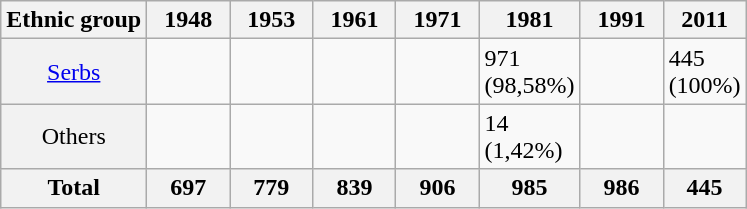<table class="wikitable">
<tr>
<th>Ethnic group</th>
<th style="width: 3em;">1948</th>
<th style="width: 3em;">1953</th>
<th style="width: 3em;">1961</th>
<th style="width: 3em;">1971</th>
<th style="width: 3em;">1981</th>
<th style="width: 3em;">1991</th>
<th>2011</th>
</tr>
<tr>
<th style="font-weight: normal;"><a href='#'>Serbs</a></th>
<td></td>
<td></td>
<td></td>
<td></td>
<td>971 (98,58%)</td>
<td></td>
<td>445<br>(100%)</td>
</tr>
<tr>
<th style="font-weight: normal;">Others</th>
<td></td>
<td></td>
<td></td>
<td></td>
<td>14 (1,42%)</td>
<td></td>
<td></td>
</tr>
<tr>
<th>Total</th>
<th>697</th>
<th>779</th>
<th>839</th>
<th>906</th>
<th>985</th>
<th>986</th>
<th>445</th>
</tr>
</table>
